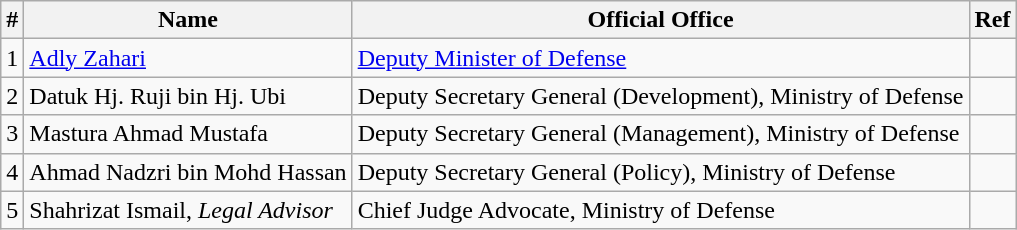<table class="wikitable">
<tr>
<th>#</th>
<th>Name</th>
<th>Official Office</th>
<th>Ref</th>
</tr>
<tr>
<td>1</td>
<td><a href='#'>Adly Zahari</a></td>
<td><a href='#'>Deputy Minister of Defense</a></td>
<td></td>
</tr>
<tr>
<td>2</td>
<td>Datuk Hj. Ruji bin Hj. Ubi</td>
<td>Deputy Secretary General (Development), Ministry of Defense</td>
<td></td>
</tr>
<tr>
<td>3</td>
<td>Mastura Ahmad Mustafa</td>
<td>Deputy Secretary General (Management), Ministry of Defense</td>
<td></td>
</tr>
<tr>
<td>4</td>
<td>Ahmad Nadzri bin Mohd Hassan</td>
<td>Deputy Secretary General (Policy), Ministry of Defense</td>
<td></td>
</tr>
<tr>
<td>5</td>
<td>Shahrizat Ismail, <em>Legal Advisor</em></td>
<td>Chief Judge Advocate, Ministry of Defense</td>
<td></td>
</tr>
</table>
